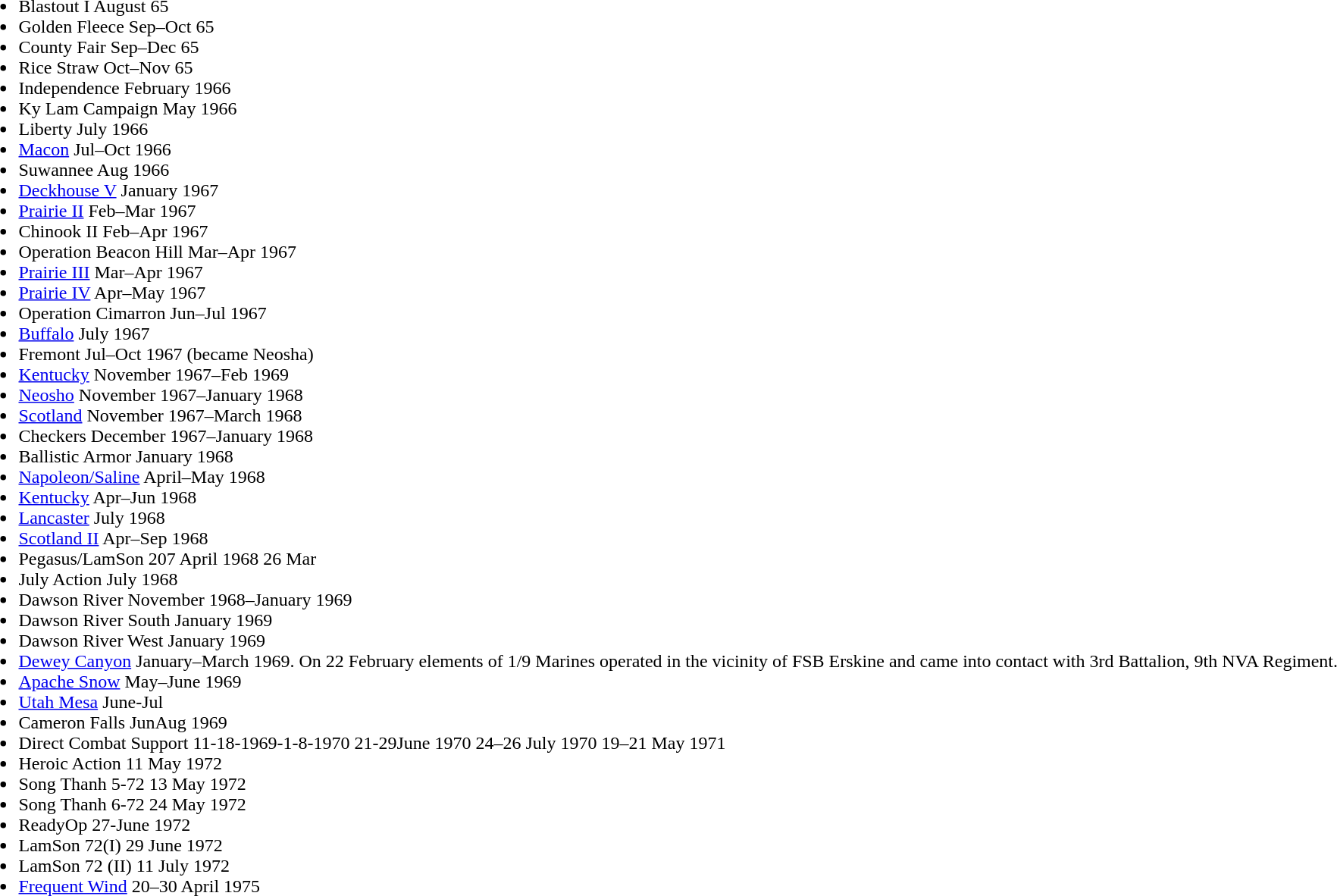<table>
<tr valign=top>
<td><br><ul><li>Blastout I August 65</li><li>Golden Fleece Sep–Oct 65</li><li>County Fair Sep–Dec 65</li><li>Rice Straw Oct–Nov 65</li><li>Independence February 1966</li><li>Ky Lam Campaign May 1966</li><li>Liberty July 1966</li><li><a href='#'>Macon</a> Jul–Oct 1966</li><li>Suwannee Aug 1966</li><li><a href='#'>Deckhouse V</a> January 1967</li><li><a href='#'>Prairie II</a> Feb–Mar 1967</li><li>Chinook II Feb–Apr 1967</li><li>Operation Beacon Hill Mar–Apr 1967</li><li><a href='#'>Prairie III</a> Mar–Apr 1967</li><li><a href='#'>Prairie IV</a> Apr–May 1967</li><li>Operation Cimarron Jun–Jul 1967</li><li><a href='#'>Buffalo</a> July 1967</li><li>Fremont Jul–Oct 1967 (became Neosha)</li><li><a href='#'>Kentucky</a> November 1967–Feb 1969</li><li><a href='#'>Neosho</a> November 1967–January 1968</li><li><a href='#'>Scotland</a> November 1967–March 1968</li><li>Checkers December 1967–January 1968</li><li>Ballistic Armor January 1968</li><li><a href='#'>Napoleon/Saline</a> April–May 1968</li><li><a href='#'>Kentucky</a> Apr–Jun 1968</li><li><a href='#'>Lancaster</a> July 1968</li><li><a href='#'>Scotland II</a> Apr–Sep 1968</li><li>Pegasus/LamSon 207 April 1968 26 Mar</li><li>July Action July 1968</li><li>Dawson River November 1968–January 1969</li><li>Dawson River South January 1969</li><li>Dawson River West January 1969</li><li><a href='#'>Dewey Canyon</a> January–March 1969. On 22 February elements of 1/9 Marines operated in the vicinity of FSB Erskine and came into contact with 3rd Battalion, 9th NVA Regiment.</li><li><a href='#'>Apache Snow</a> May–June 1969</li><li><a href='#'>Utah Mesa</a> June-Jul</li><li>Cameron Falls JunAug 1969</li><li>Direct Combat Support 11-18-1969-1-8-1970 21-29June 1970 24–26 July 1970 19–21 May 1971</li><li>Heroic Action 11 May 1972</li><li>Song Thanh 5-72 13 May 1972</li><li>Song Thanh 6-72 24 May 1972</li><li>ReadyOp 27-June 1972</li><li>LamSon 72(I) 29 June 1972</li><li>LamSon 72 (II) 11 July 1972</li><li><a href='#'>Frequent Wind</a> 20–30 April 1975</li></ul></td>
</tr>
</table>
